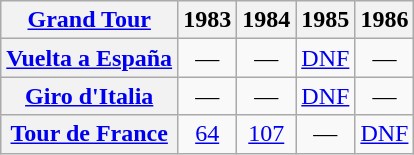<table class="wikitable plainrowheaders">
<tr>
<th scope="col"><a href='#'>Grand Tour</a></th>
<th scope="col">1983</th>
<th scope="col">1984</th>
<th scope="col">1985</th>
<th scope="col">1986</th>
</tr>
<tr style="text-align:center;">
<th scope="row"> <a href='#'>Vuelta a España</a></th>
<td>—</td>
<td>—</td>
<td><a href='#'>DNF</a></td>
<td>—</td>
</tr>
<tr style="text-align:center;">
<th scope="row"> <a href='#'>Giro d'Italia</a></th>
<td>—</td>
<td>—</td>
<td><a href='#'>DNF</a></td>
<td>—</td>
</tr>
<tr style="text-align:center;">
<th scope="row"> <a href='#'>Tour de France</a></th>
<td><a href='#'>64</a></td>
<td><a href='#'>107</a></td>
<td>—</td>
<td><a href='#'>DNF</a></td>
</tr>
</table>
